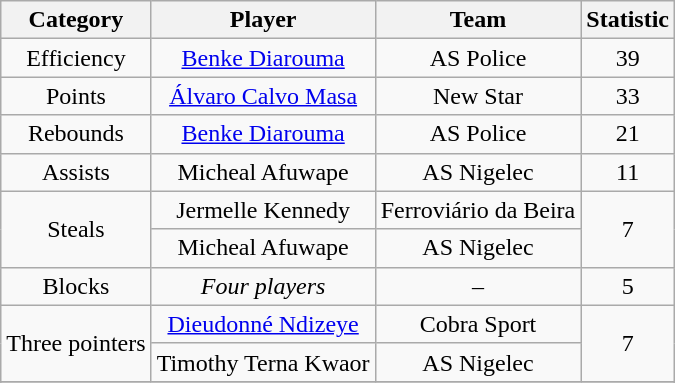<table class="wikitable" style="text-align:center;">
<tr>
<th>Category</th>
<th>Player</th>
<th>Team</th>
<th>Statistic</th>
</tr>
<tr>
<td>Efficiency</td>
<td><a href='#'>Benke Diarouma</a></td>
<td>AS Police</td>
<td>39</td>
</tr>
<tr>
<td>Points</td>
<td><a href='#'>Álvaro Calvo Masa</a></td>
<td>New Star</td>
<td>33</td>
</tr>
<tr>
<td>Rebounds</td>
<td><a href='#'>Benke Diarouma</a></td>
<td>AS Police</td>
<td>21</td>
</tr>
<tr>
<td>Assists</td>
<td>Micheal Afuwape</td>
<td>AS Nigelec</td>
<td>11</td>
</tr>
<tr>
<td rowspan=2>Steals</td>
<td>Jermelle Kennedy</td>
<td>Ferroviário da Beira</td>
<td rowspan=2>7</td>
</tr>
<tr>
<td>Micheal Afuwape</td>
<td>AS Nigelec</td>
</tr>
<tr>
<td>Blocks</td>
<td><em>Four players</em></td>
<td>–</td>
<td>5</td>
</tr>
<tr>
<td rowspan=2>Three pointers</td>
<td><a href='#'>Dieudonné Ndizeye</a></td>
<td>Cobra Sport</td>
<td rowspan=2>7</td>
</tr>
<tr>
<td>Timothy Terna Kwaor</td>
<td>AS Nigelec</td>
</tr>
<tr>
</tr>
<tr>
</tr>
</table>
